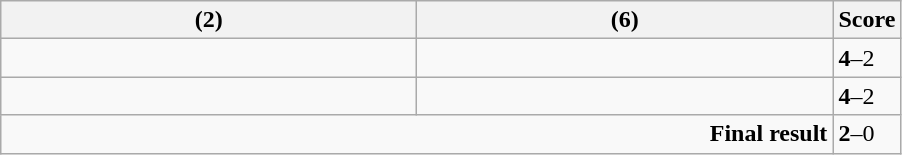<table class="wikitable">
<tr>
<th width=270> (2)</th>
<th width=270> (6)</th>
<th>Score</th>
</tr>
<tr>
<td></td>
<td></td>
<td><strong>4</strong>–2</td>
</tr>
<tr>
<td></td>
<td></td>
<td><strong>4</strong>–2</td>
</tr>
<tr>
<td colspan="2" align="right"><strong>Final result</strong></td>
<td><strong>2</strong>–0</td>
</tr>
</table>
